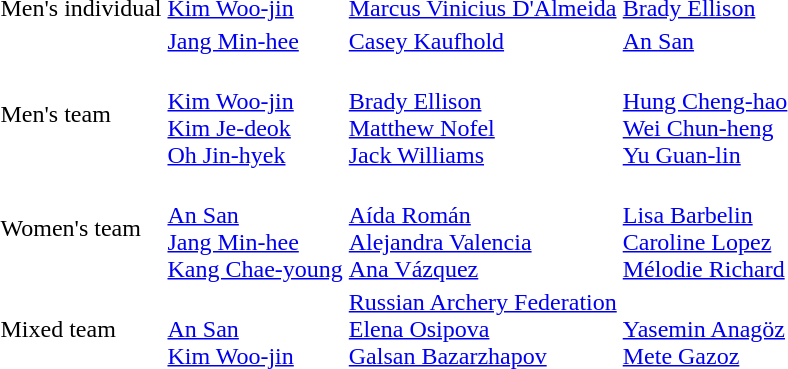<table>
<tr>
<td>Men's individual <br> </td>
<td><a href='#'>Kim Woo-jin</a> <br> </td>
<td><a href='#'>Marcus Vinicius D'Almeida</a> <br> </td>
<td><a href='#'>Brady Ellison</a> <br> </td>
</tr>
<tr>
<td></td>
<td><a href='#'>Jang Min-hee</a> <br> </td>
<td><a href='#'>Casey Kaufhold</a> <br> </td>
<td><a href='#'>An San</a> <br> </td>
</tr>
<tr>
<td>Men's team <br> </td>
<td> <br> <a href='#'>Kim Woo-jin</a> <br> <a href='#'>Kim Je-deok</a> <br> <a href='#'>Oh Jin-hyek</a></td>
<td> <br> <a href='#'>Brady Ellison</a> <br> <a href='#'>Matthew Nofel</a> <br> <a href='#'>Jack Williams</a></td>
<td> <br> <a href='#'>Hung Cheng-hao</a> <br> <a href='#'>Wei Chun-heng</a> <br> <a href='#'>Yu Guan-lin</a></td>
</tr>
<tr>
<td>Women's team <br> </td>
<td> <br> <a href='#'>An San</a> <br> <a href='#'>Jang Min-hee</a> <br> <a href='#'>Kang Chae-young</a></td>
<td> <br> <a href='#'>Aída Román</a> <br> <a href='#'>Alejandra Valencia</a> <br> <a href='#'>Ana Vázquez</a></td>
<td> <br> <a href='#'>Lisa Barbelin</a> <br> <a href='#'>Caroline Lopez</a> <br> <a href='#'>Mélodie Richard</a></td>
</tr>
<tr>
<td>Mixed team <br> </td>
<td> <br> <a href='#'>An San</a> <br> <a href='#'>Kim Woo-jin</a></td>
<td><a href='#'>Russian Archery Federation</a><br><a href='#'>Elena Osipova</a><br><a href='#'>Galsan Bazarzhapov</a></td>
<td> <br> <a href='#'>Yasemin Anagöz</a> <br> <a href='#'>Mete Gazoz</a></td>
</tr>
</table>
